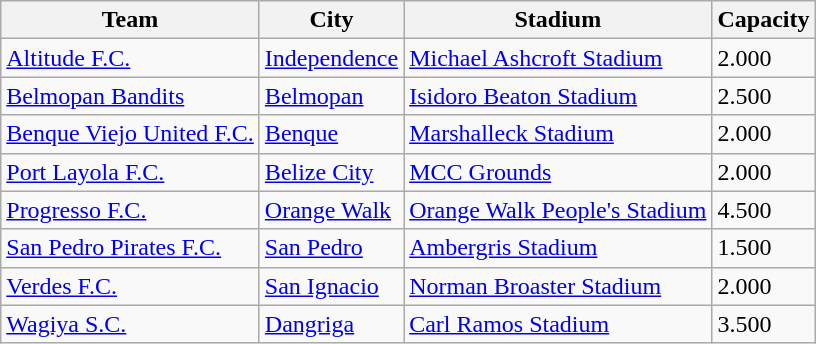<table class="wikitable sortable">
<tr>
<th>Team</th>
<th>City</th>
<th>Stadium</th>
<th>Capacity</th>
</tr>
<tr>
<td><a href='#'>Altitude F.C.</a></td>
<td><a href='#'>Independence</a></td>
<td><a href='#'>Michael Ashcroft Stadium</a></td>
<td>2.000</td>
</tr>
<tr>
<td><a href='#'>Belmopan Bandits</a></td>
<td><a href='#'>Belmopan</a></td>
<td><a href='#'>Isidoro Beaton Stadium</a></td>
<td>2.500</td>
</tr>
<tr>
<td><a href='#'>Benque Viejo United F.C.</a></td>
<td><a href='#'>Benque</a></td>
<td><a href='#'>Marshalleck Stadium</a></td>
<td>2.000</td>
</tr>
<tr>
<td><a href='#'>Port Layola F.C.</a></td>
<td><a href='#'>Belize City</a></td>
<td><a href='#'>MCC Grounds</a></td>
<td>2.000</td>
</tr>
<tr>
<td><a href='#'>Progresso F.C.</a></td>
<td><a href='#'>Orange Walk</a></td>
<td><a href='#'>Orange Walk People's Stadium</a></td>
<td>4.500</td>
</tr>
<tr>
<td><a href='#'>San Pedro Pirates F.C.</a></td>
<td><a href='#'>San Pedro</a></td>
<td><a href='#'>Ambergris Stadium</a></td>
<td>1.500</td>
</tr>
<tr>
<td><a href='#'>Verdes F.C.</a></td>
<td><a href='#'>San Ignacio</a></td>
<td><a href='#'>Norman Broaster Stadium</a></td>
<td>2.000</td>
</tr>
<tr>
<td><a href='#'>Wagiya S.C.</a></td>
<td><a href='#'>Dangriga</a></td>
<td><a href='#'>Carl Ramos Stadium</a></td>
<td>3.500</td>
</tr>
</table>
